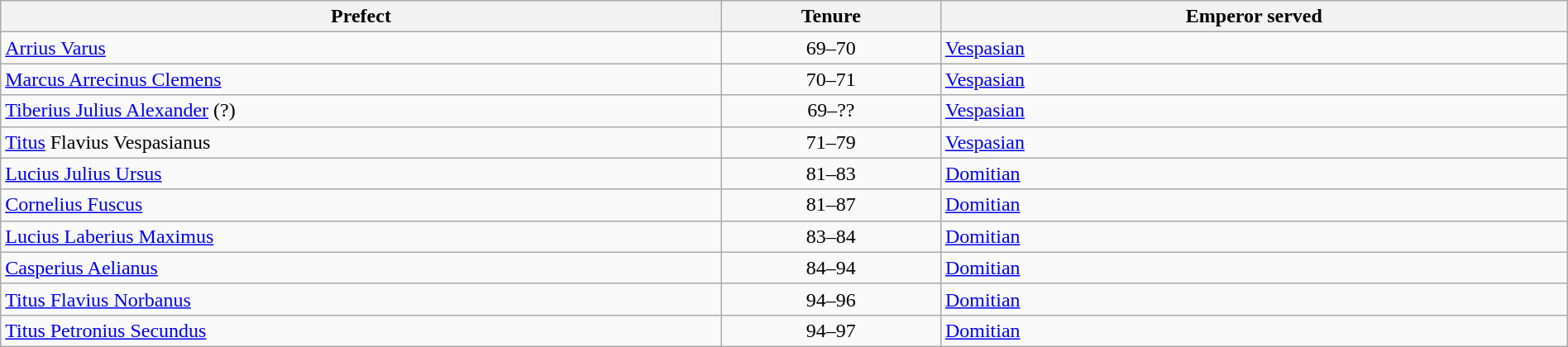<table class="wikitable" style="width:100%;">
<tr>
<th style="width:46%;">Prefect</th>
<th style="width:14%;">Tenure</th>
<th style="width:40%;">Emperor served</th>
</tr>
<tr>
<td><a href='#'>Arrius Varus</a></td>
<td style="text-align:center;">69–70</td>
<td><a href='#'>Vespasian</a></td>
</tr>
<tr>
<td><a href='#'>Marcus Arrecinus Clemens</a></td>
<td style="text-align:center;">70–71</td>
<td><a href='#'>Vespasian</a></td>
</tr>
<tr>
<td><a href='#'>Tiberius Julius Alexander</a> (?)</td>
<td style="text-align:center;">69–??</td>
<td><a href='#'>Vespasian</a></td>
</tr>
<tr>
<td><a href='#'>Titus</a> Flavius Vespasianus</td>
<td style="text-align:center;">71–79</td>
<td><a href='#'>Vespasian</a></td>
</tr>
<tr>
<td><a href='#'>Lucius Julius Ursus</a></td>
<td style="text-align:center;">81–83</td>
<td><a href='#'>Domitian</a></td>
</tr>
<tr>
<td><a href='#'>Cornelius Fuscus</a></td>
<td style="text-align:center;">81–87</td>
<td><a href='#'>Domitian</a></td>
</tr>
<tr>
<td><a href='#'>Lucius Laberius Maximus</a></td>
<td style="text-align:center;">83–84</td>
<td><a href='#'>Domitian</a></td>
</tr>
<tr>
<td><a href='#'>Casperius Aelianus</a></td>
<td style="text-align:center;">84–94</td>
<td><a href='#'>Domitian</a></td>
</tr>
<tr>
<td><a href='#'>Titus Flavius Norbanus</a></td>
<td style="text-align:center;">94–96</td>
<td><a href='#'>Domitian</a></td>
</tr>
<tr>
<td><a href='#'>Titus Petronius Secundus</a></td>
<td style="text-align:center;">94–97</td>
<td><a href='#'>Domitian</a></td>
</tr>
</table>
